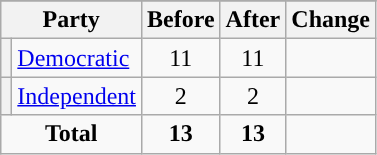<table class="wikitable" style="text-align:center;">
<tr>
</tr>
<tr>
<th colspan=2>Party</th>
<th>Before</th>
<th>After</th>
<th>Change</th>
</tr>
<tr>
<th style="background-color:"></th>
<td style="text-align:left;"><a href='#'>Democratic</a></td>
<td>11</td>
<td>11</td>
<td></td>
</tr>
<tr>
<th style="background-color:"></th>
<td style="text-align:left;"><a href='#'>Independent</a></td>
<td>2</td>
<td>2</td>
<td></td>
</tr>
<tr>
<td colspan=2><strong>Total</strong></td>
<td><strong>13</strong></td>
<td><strong>13</strong></td>
<td></td>
</tr>
</table>
